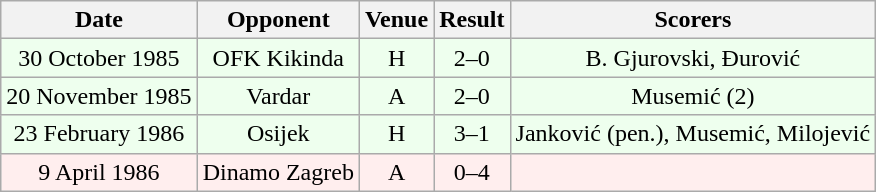<table class="wikitable sortable" style="font-size:100%; text-align:center">
<tr>
<th>Date</th>
<th>Opponent</th>
<th>Venue</th>
<th>Result</th>
<th>Scorers</th>
</tr>
<tr bgcolor = "#EEFFEE">
<td>30 October 1985</td>
<td>OFK Kikinda</td>
<td>H</td>
<td>2–0</td>
<td>B. Gjurovski, Đurović</td>
</tr>
<tr bgcolor = "#EEFFEE">
<td>20 November 1985</td>
<td>Vardar</td>
<td>A</td>
<td>2–0</td>
<td>Musemić (2)</td>
</tr>
<tr bgcolor = "#EEFFEE">
<td>23 February 1986</td>
<td>Osijek</td>
<td>H</td>
<td>3–1</td>
<td>Janković (pen.), Musemić, Milojević</td>
</tr>
<tr bgcolor = "#FFEEEE">
<td>9 April 1986</td>
<td>Dinamo Zagreb</td>
<td>A</td>
<td>0–4</td>
<td></td>
</tr>
</table>
